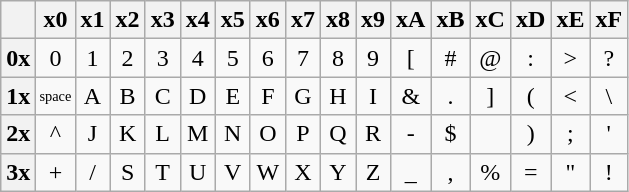<table class=wikitable style="text-align:center" border=1>
<tr>
<th></th>
<th>x0</th>
<th>x1</th>
<th>x2</th>
<th>x3</th>
<th>x4</th>
<th>x5</th>
<th>x6</th>
<th>x7</th>
<th>x8</th>
<th>x9</th>
<th>xA</th>
<th>xB</th>
<th>xC</th>
<th>xD</th>
<th>xE</th>
<th>xF</th>
</tr>
<tr>
<th>0x</th>
<td>0</td>
<td>1</td>
<td>2</td>
<td>3</td>
<td>4</td>
<td>5</td>
<td>6</td>
<td>7</td>
<td>8</td>
<td>9</td>
<td>[</td>
<td>#</td>
<td>@</td>
<td>:</td>
<td>></td>
<td>?</td>
</tr>
<tr>
<th>1x</th>
<td style="font-size: 60%">space</td>
<td>A</td>
<td>B</td>
<td>C</td>
<td>D</td>
<td>E</td>
<td>F</td>
<td>G</td>
<td>H</td>
<td>I</td>
<td>&</td>
<td>.</td>
<td>]</td>
<td>(</td>
<td><</td>
<td>\</td>
</tr>
<tr>
<th>2x</th>
<td>^</td>
<td>J</td>
<td>K</td>
<td>L</td>
<td>M</td>
<td>N</td>
<td>O</td>
<td>P</td>
<td>Q</td>
<td>R</td>
<td>-</td>
<td>$</td>
<td></td>
<td>)</td>
<td>;</td>
<td>'</td>
</tr>
<tr>
<th>3x</th>
<td>+</td>
<td>/</td>
<td>S</td>
<td>T</td>
<td>U</td>
<td>V</td>
<td>W</td>
<td>X</td>
<td>Y</td>
<td>Z</td>
<td>_</td>
<td>,</td>
<td>%</td>
<td>=</td>
<td>"</td>
<td>!</td>
</tr>
</table>
